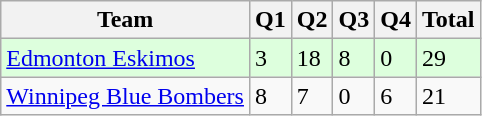<table class="wikitable">
<tr>
<th>Team</th>
<th>Q1</th>
<th>Q2</th>
<th>Q3</th>
<th>Q4</th>
<th>Total</th>
</tr>
<tr style="background-color:#DDFFDD">
<td><a href='#'>Edmonton Eskimos</a></td>
<td>3</td>
<td>18</td>
<td>8</td>
<td>0</td>
<td>29</td>
</tr>
<tr>
<td><a href='#'>Winnipeg Blue Bombers</a></td>
<td>8</td>
<td>7</td>
<td>0</td>
<td>6</td>
<td>21</td>
</tr>
</table>
